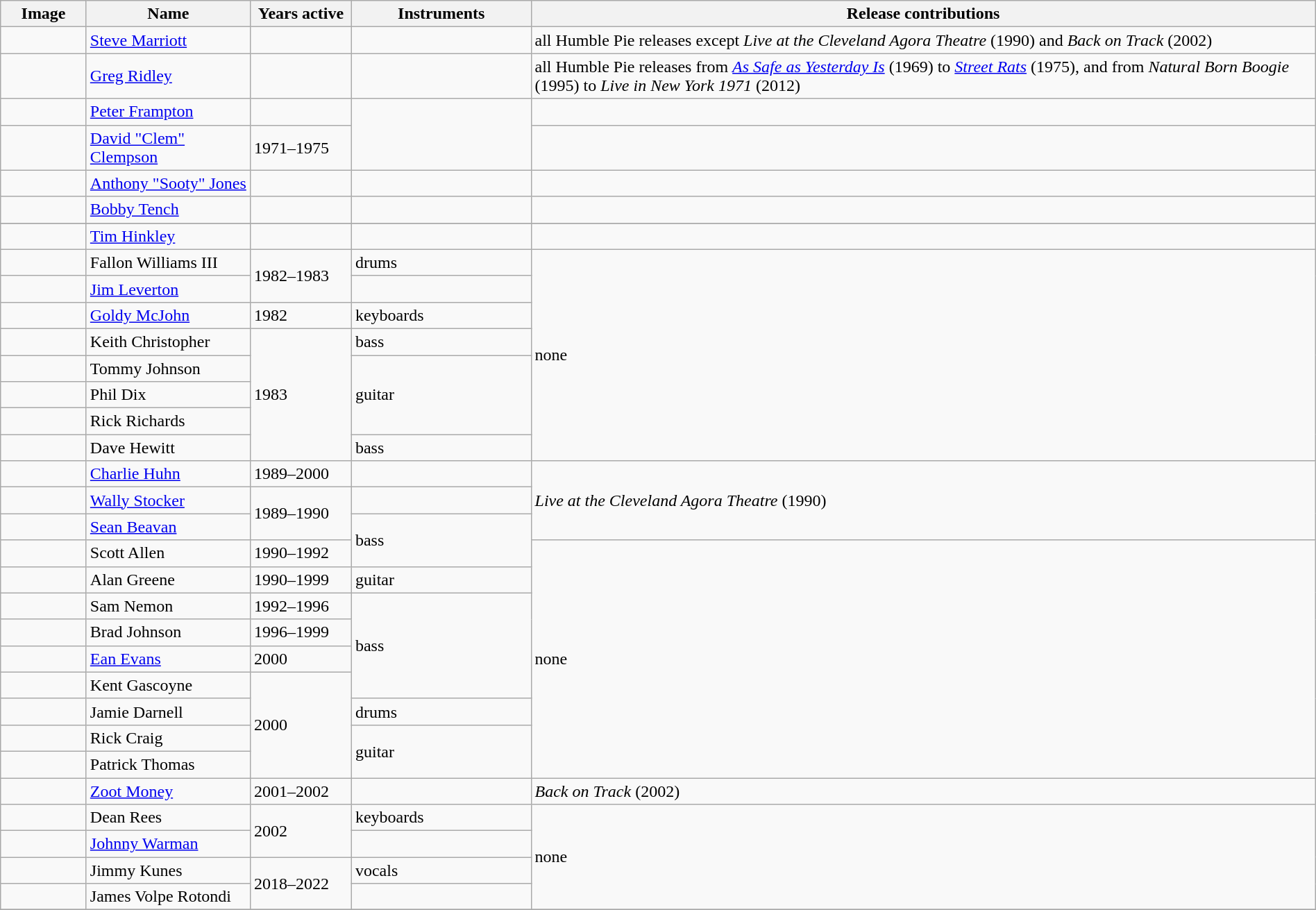<table class="wikitable" border="1" width=100%>
<tr>
<th width="75">Image</th>
<th width="150">Name</th>
<th width="90">Years active</th>
<th width="165">Instruments</th>
<th>Release contributions</th>
</tr>
<tr>
<td></td>
<td><a href='#'>Steve Marriott</a></td>
<td></td>
<td></td>
<td>all Humble Pie releases except <em>Live at the Cleveland Agora Theatre</em> (1990) and <em>Back on Track</em> (2002)</td>
</tr>
<tr>
<td></td>
<td><a href='#'>Greg Ridley</a></td>
<td></td>
<td></td>
<td>all Humble Pie releases from <em><a href='#'>As Safe as Yesterday Is</a></em> (1969) to <em><a href='#'>Street Rats</a></em> (1975), and from <em>Natural Born Boogie</em> (1995) to <em>Live in New York 1971</em> (2012)</td>
</tr>
<tr>
<td></td>
<td><a href='#'>Peter Frampton</a></td>
<td></td>
<td rowspan="2"></td>
<td></td>
</tr>
<tr>
<td></td>
<td><a href='#'>David "Clem" Clempson</a></td>
<td>1971–1975</td>
<td></td>
</tr>
<tr>
<td></td>
<td><a href='#'>Anthony "Sooty" Jones</a></td>
<td></td>
<td></td>
<td></td>
</tr>
<tr>
<td></td>
<td><a href='#'>Bobby Tench</a></td>
<td> </td>
<td></td>
<td></td>
</tr>
<tr>
</tr>
<tr>
<td></td>
<td><a href='#'>Tim Hinkley</a></td>
<td> </td>
<td></td>
<td></td>
</tr>
<tr>
<td></td>
<td>Fallon Williams III</td>
<td rowspan="2">1982–1983</td>
<td>drums</td>
<td rowspan="8">none</td>
</tr>
<tr>
<td></td>
<td><a href='#'>Jim Leverton</a></td>
<td></td>
</tr>
<tr>
<td></td>
<td><a href='#'>Goldy McJohn</a></td>
<td>1982 </td>
<td>keyboards</td>
</tr>
<tr>
<td></td>
<td>Keith Christopher</td>
<td rowspan="5">1983</td>
<td>bass</td>
</tr>
<tr>
<td></td>
<td>Tommy Johnson</td>
<td rowspan="3">guitar</td>
</tr>
<tr>
<td></td>
<td>Phil Dix</td>
</tr>
<tr>
<td></td>
<td>Rick Richards</td>
</tr>
<tr>
<td></td>
<td>Dave Hewitt</td>
<td>bass</td>
</tr>
<tr>
<td></td>
<td><a href='#'>Charlie Huhn</a></td>
<td>1989–2000</td>
<td></td>
<td rowspan="3"><em>Live at the Cleveland Agora Theatre</em> (1990)</td>
</tr>
<tr>
<td></td>
<td><a href='#'>Wally Stocker</a></td>
<td rowspan="2">1989–1990</td>
<td></td>
</tr>
<tr>
<td></td>
<td><a href='#'>Sean Beavan</a></td>
<td rowspan="2">bass</td>
</tr>
<tr>
<td></td>
<td>Scott Allen</td>
<td>1990–1992</td>
<td rowspan="9">none</td>
</tr>
<tr>
<td></td>
<td>Alan Greene</td>
<td>1990–1999</td>
<td>guitar</td>
</tr>
<tr>
<td></td>
<td>Sam Nemon</td>
<td>1992–1996</td>
<td rowspan="4">bass</td>
</tr>
<tr>
<td></td>
<td>Brad Johnson</td>
<td>1996–1999</td>
</tr>
<tr>
<td></td>
<td><a href='#'>Ean Evans</a></td>
<td>2000 </td>
</tr>
<tr>
<td></td>
<td>Kent Gascoyne</td>
<td rowspan="4">2000</td>
</tr>
<tr>
<td></td>
<td>Jamie Darnell</td>
<td>drums</td>
</tr>
<tr>
<td></td>
<td>Rick Craig</td>
<td rowspan="2">guitar</td>
</tr>
<tr>
<td></td>
<td>Patrick Thomas</td>
</tr>
<tr>
<td></td>
<td><a href='#'>Zoot Money</a></td>
<td>2001–2002</td>
<td></td>
<td><em>Back on Track</em> (2002)</td>
</tr>
<tr>
<td></td>
<td>Dean Rees</td>
<td rowspan="2">2002</td>
<td>keyboards</td>
<td rowspan="4">none</td>
</tr>
<tr>
<td></td>
<td><a href='#'>Johnny Warman</a></td>
<td></td>
</tr>
<tr>
<td></td>
<td>Jimmy Kunes</td>
<td rowspan="2">2018–2022</td>
<td>vocals</td>
</tr>
<tr>
<td></td>
<td>James Volpe Rotondi</td>
<td></td>
</tr>
<tr>
</tr>
</table>
